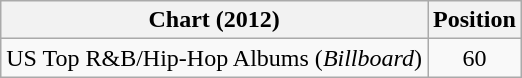<table class="wikitable plainrowheaders">
<tr>
<th scope="col">Chart (2012)</th>
<th scope="col">Position</th>
</tr>
<tr>
<td>US Top R&B/Hip-Hop Albums (<em>Billboard</em>)</td>
<td style="text-align:center;">60</td>
</tr>
</table>
